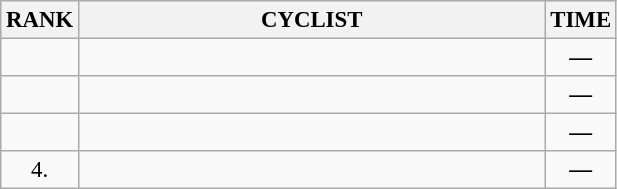<table class="wikitable" style="font-size:95%;">
<tr>
<th>RANK</th>
<th align="left" style="width: 20em">CYCLIST</th>
<th>TIME</th>
</tr>
<tr>
<td align="center"></td>
<td></td>
<td align="center"><strong>—</strong></td>
</tr>
<tr>
<td align="center"></td>
<td></td>
<td align="center"><strong>—</strong></td>
</tr>
<tr>
<td align="center"></td>
<td></td>
<td align="center"><strong>—</strong></td>
</tr>
<tr>
<td align="center">4.</td>
<td></td>
<td align="center"><strong>—</strong></td>
</tr>
</table>
